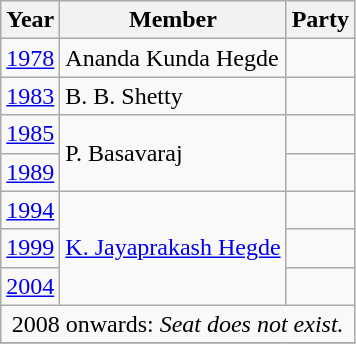<table class="wikitable sortable">
<tr>
<th>Year</th>
<th>Member</th>
<th colspan="2">Party</th>
</tr>
<tr>
<td><a href='#'>1978</a></td>
<td>Ananda Kunda Hegde</td>
<td></td>
</tr>
<tr>
<td><a href='#'>1983</a></td>
<td>B. B. Shetty</td>
<td></td>
</tr>
<tr>
<td><a href='#'>1985</a></td>
<td rowspan=2>P. Basavaraj</td>
<td></td>
</tr>
<tr>
<td><a href='#'>1989</a></td>
</tr>
<tr>
<td><a href='#'>1994</a></td>
<td rowspan=3><a href='#'>K. Jayaprakash Hegde</a></td>
<td></td>
</tr>
<tr>
<td><a href='#'>1999</a></td>
<td></td>
</tr>
<tr>
<td><a href='#'>2004</a></td>
</tr>
<tr>
<td colspan=4 align=center>2008 onwards: <em>Seat does not exist.</em></td>
</tr>
<tr>
</tr>
</table>
